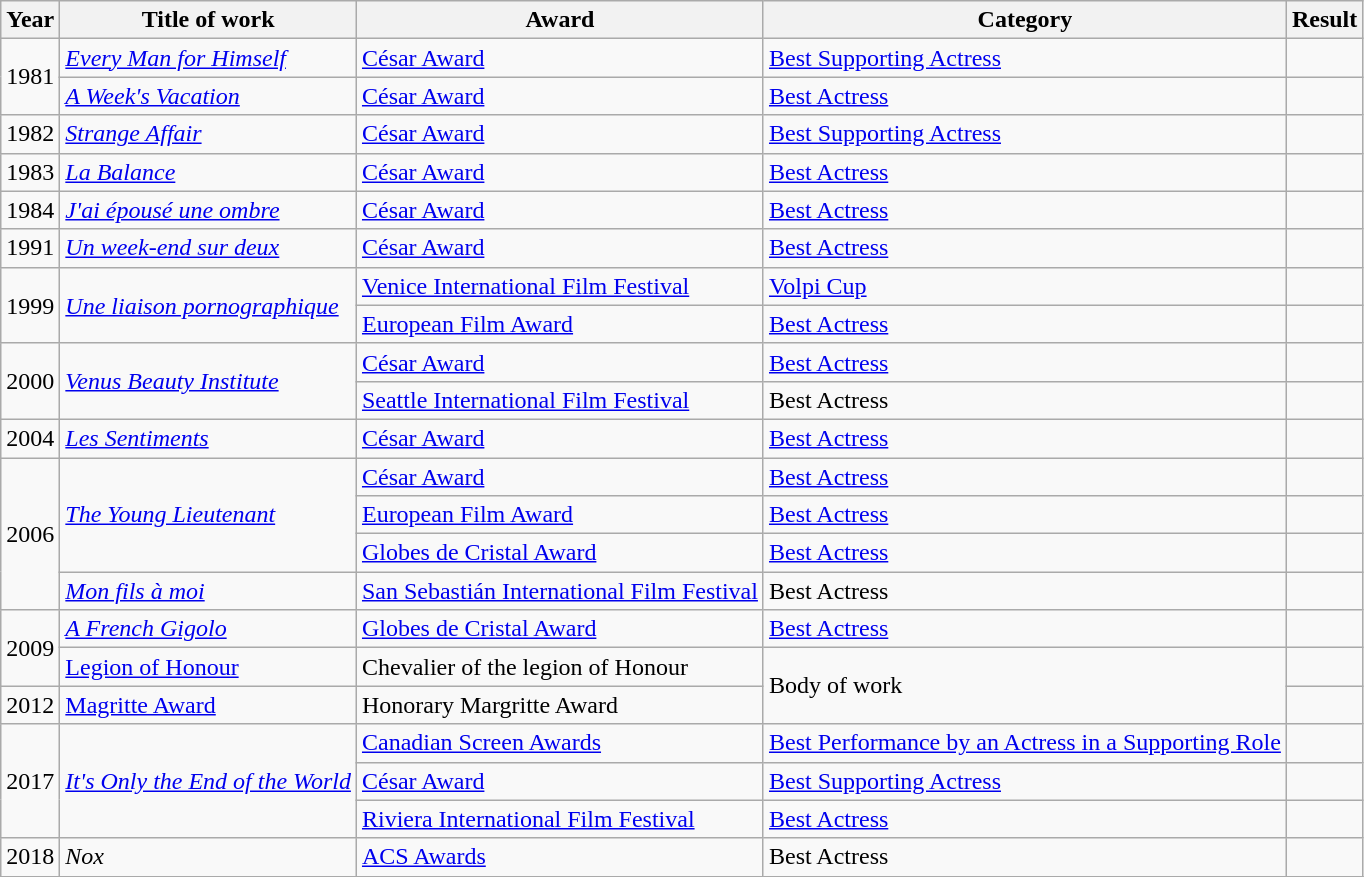<table class="wikitable sortable">
<tr>
<th>Year</th>
<th>Title of work</th>
<th>Award</th>
<th>Category</th>
<th>Result</th>
</tr>
<tr>
<td rowspan=2>1981</td>
<td><em><a href='#'>Every Man for Himself</a></em></td>
<td><a href='#'>César Award</a></td>
<td><a href='#'>Best Supporting Actress</a></td>
<td></td>
</tr>
<tr>
<td><em><a href='#'>A Week's Vacation</a></em></td>
<td><a href='#'>César Award</a></td>
<td><a href='#'>Best Actress</a></td>
<td></td>
</tr>
<tr>
<td>1982</td>
<td><em><a href='#'>Strange Affair</a></em></td>
<td><a href='#'>César Award</a></td>
<td><a href='#'>Best Supporting Actress</a></td>
<td></td>
</tr>
<tr>
<td>1983</td>
<td><em><a href='#'>La Balance</a></em></td>
<td><a href='#'>César Award</a></td>
<td><a href='#'>Best Actress</a></td>
<td></td>
</tr>
<tr>
<td>1984</td>
<td><em><a href='#'>J'ai épousé une ombre</a></em></td>
<td><a href='#'>César Award</a></td>
<td><a href='#'>Best Actress</a></td>
<td></td>
</tr>
<tr>
<td>1991</td>
<td><em><a href='#'>Un week-end sur deux</a></em></td>
<td><a href='#'>César Award</a></td>
<td><a href='#'>Best Actress</a></td>
<td></td>
</tr>
<tr>
<td rowspan=2>1999</td>
<td rowspan=2><em><a href='#'>Une liaison pornographique</a></em></td>
<td><a href='#'>Venice International Film Festival</a></td>
<td><a href='#'>Volpi Cup</a></td>
<td></td>
</tr>
<tr>
<td><a href='#'>European Film Award</a></td>
<td><a href='#'>Best Actress</a></td>
<td></td>
</tr>
<tr>
<td rowspan=2>2000</td>
<td rowspan=2><em><a href='#'>Venus Beauty Institute</a></em></td>
<td><a href='#'>César Award</a></td>
<td><a href='#'>Best Actress</a></td>
<td></td>
</tr>
<tr>
<td><a href='#'>Seattle International Film Festival</a></td>
<td>Best Actress</td>
<td></td>
</tr>
<tr>
<td>2004</td>
<td><em><a href='#'>Les Sentiments</a></em></td>
<td><a href='#'>César Award</a></td>
<td><a href='#'>Best Actress</a></td>
<td></td>
</tr>
<tr>
<td rowspan=4>2006</td>
<td rowspan=3><em><a href='#'>The Young Lieutenant</a></em></td>
<td><a href='#'>César Award</a></td>
<td><a href='#'>Best Actress</a></td>
<td></td>
</tr>
<tr>
<td><a href='#'>European Film Award</a></td>
<td><a href='#'>Best Actress</a></td>
<td></td>
</tr>
<tr>
<td><a href='#'>Globes de Cristal Award</a></td>
<td><a href='#'>Best Actress</a></td>
<td></td>
</tr>
<tr>
<td><em><a href='#'>Mon fils à moi</a></em></td>
<td><a href='#'>San Sebastián International Film Festival</a></td>
<td>Best Actress</td>
<td></td>
</tr>
<tr>
<td rowspan=2>2009</td>
<td><em><a href='#'>A French Gigolo</a></em></td>
<td><a href='#'>Globes de Cristal Award</a></td>
<td><a href='#'>Best Actress</a></td>
<td></td>
</tr>
<tr>
<td><a href='#'>Legion of Honour</a></td>
<td>Chevalier of the legion of Honour</td>
<td rowspan=2>Body of work</td>
<td></td>
</tr>
<tr>
<td>2012</td>
<td><a href='#'>Magritte Award</a></td>
<td>Honorary Margritte Award</td>
<td></td>
</tr>
<tr>
<td rowspan=3>2017</td>
<td rowspan=3><em><a href='#'>It's Only the End of the World</a></em></td>
<td><a href='#'>Canadian Screen Awards</a></td>
<td><a href='#'>Best Performance by an Actress in a Supporting Role</a></td>
<td></td>
</tr>
<tr>
<td><a href='#'>César Award</a></td>
<td><a href='#'>Best Supporting Actress</a></td>
<td></td>
</tr>
<tr>
<td><a href='#'>Riviera International Film Festival</a></td>
<td><a href='#'>Best Actress</a></td>
<td></td>
</tr>
<tr>
<td>2018</td>
<td><em>Nox</em></td>
<td><a href='#'>ACS Awards</a></td>
<td>Best Actress</td>
<td></td>
</tr>
<tr>
</tr>
</table>
